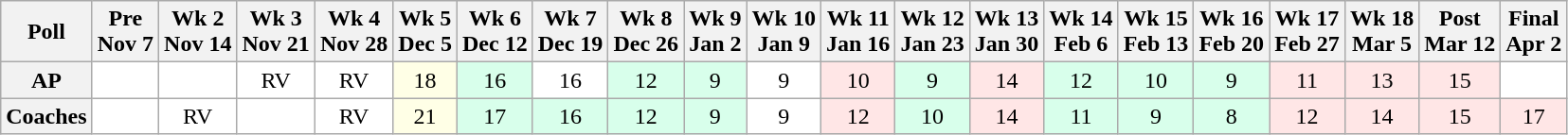<table class="wikitable" style="white-space:nowrap;">
<tr>
<th>Poll</th>
<th>Pre<br>Nov 7</th>
<th>Wk 2<br>Nov 14</th>
<th>Wk 3<br>Nov 21</th>
<th>Wk 4<br>Nov 28</th>
<th>Wk 5<br>Dec 5</th>
<th>Wk 6<br>Dec 12</th>
<th>Wk 7<br>Dec 19</th>
<th>Wk 8<br>Dec 26</th>
<th>Wk 9<br>Jan 2</th>
<th>Wk 10<br>Jan 9</th>
<th>Wk 11<br>Jan 16</th>
<th>Wk 12<br>Jan 23</th>
<th>Wk 13<br>Jan 30</th>
<th>Wk 14<br>Feb 6</th>
<th>Wk 15<br>Feb 13</th>
<th>Wk 16<br>Feb 20</th>
<th>Wk 17<br>Feb 27</th>
<th>Wk 18<br>Mar 5</th>
<th>Post<br>Mar 12</th>
<th>Final<br>Apr 2</th>
</tr>
<tr style="text-align:center;">
<th>AP</th>
<td style="background:#FFF;"></td>
<td style="background:#FFF;"></td>
<td style="background:#FFF;">RV</td>
<td style="background:#FFF;">RV</td>
<td style="background:#FFFFE6">18</td>
<td style="background:#D8FFEB;">16</td>
<td style="background:#FFF;">16</td>
<td style="background:#D8FFEB;">12</td>
<td style="background:#D8FFEB;">9</td>
<td style="background:#FFF;">9</td>
<td style="background:#FFE6E6;">10</td>
<td style="background:#D8FFEB;">9</td>
<td style="background:#FFE6E6;">14</td>
<td style="background:#D8FFEB;">12</td>
<td style="background:#D8FFEB;">10</td>
<td style="background:#D8FFEB;">9</td>
<td style="background:#FFE6E6;">11</td>
<td style="background:#FFE6E6;">13</td>
<td style="background:#FFE6E6;">15</td>
<td style="background:#FFF;"></td>
</tr>
<tr style="text-align:center;">
<th>Coaches</th>
<td style="background:#FFF;"></td>
<td style="background:#FFF;">RV</td>
<td style="background:#FFF;"></td>
<td style="background:#FFF;">RV</td>
<td style="background:#FFFFE6;">21</td>
<td style="background:#D8FFEB;">17</td>
<td style="background:#D8FFEB;">16</td>
<td style="background:#D8FFEB;">12</td>
<td style="background:#D8FFEB;">9</td>
<td style="background:#FFF;">9</td>
<td style="background:#FFE6E6;">12</td>
<td style="background:#D8FFEB;">10</td>
<td style="background:#FFE6E6;">14</td>
<td style="background:#D8FFEB;">11</td>
<td style="background:#D8FFEB;">9</td>
<td style="background:#D8FFEB;">8</td>
<td style="background:#FFE6E6;">12</td>
<td style="background:#FFE6E6;">14</td>
<td style="background:#FFE6E6;">15</td>
<td style="background:#FFE6E6;">17</td>
</tr>
</table>
